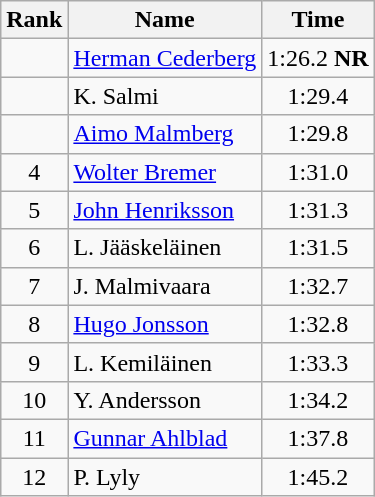<table class="wikitable" style="text-align:center">
<tr>
<th>Rank</th>
<th>Name</th>
<th>Time</th>
</tr>
<tr>
<td></td>
<td align=left><a href='#'>Herman Cederberg</a></td>
<td>1:26.2 <strong>NR</strong></td>
</tr>
<tr>
<td></td>
<td align=left>K. Salmi</td>
<td>1:29.4</td>
</tr>
<tr>
<td></td>
<td align=left><a href='#'>Aimo Malmberg</a></td>
<td>1:29.8</td>
</tr>
<tr>
<td>4</td>
<td align=left><a href='#'>Wolter Bremer</a></td>
<td>1:31.0</td>
</tr>
<tr>
<td>5</td>
<td align=left><a href='#'>John Henriksson</a></td>
<td>1:31.3</td>
</tr>
<tr>
<td>6</td>
<td align=left>L. Jääskeläinen</td>
<td>1:31.5</td>
</tr>
<tr>
<td>7</td>
<td align=left>J. Malmivaara</td>
<td>1:32.7</td>
</tr>
<tr>
<td>8</td>
<td align=left><a href='#'>Hugo Jonsson</a></td>
<td>1:32.8</td>
</tr>
<tr>
<td>9</td>
<td align=left>L. Kemiläinen</td>
<td>1:33.3</td>
</tr>
<tr>
<td>10</td>
<td align=left>Y. Andersson</td>
<td>1:34.2</td>
</tr>
<tr>
<td>11</td>
<td align=left><a href='#'>Gunnar Ahlblad</a></td>
<td>1:37.8</td>
</tr>
<tr>
<td>12</td>
<td align=left>P. Lyly</td>
<td>1:45.2</td>
</tr>
</table>
